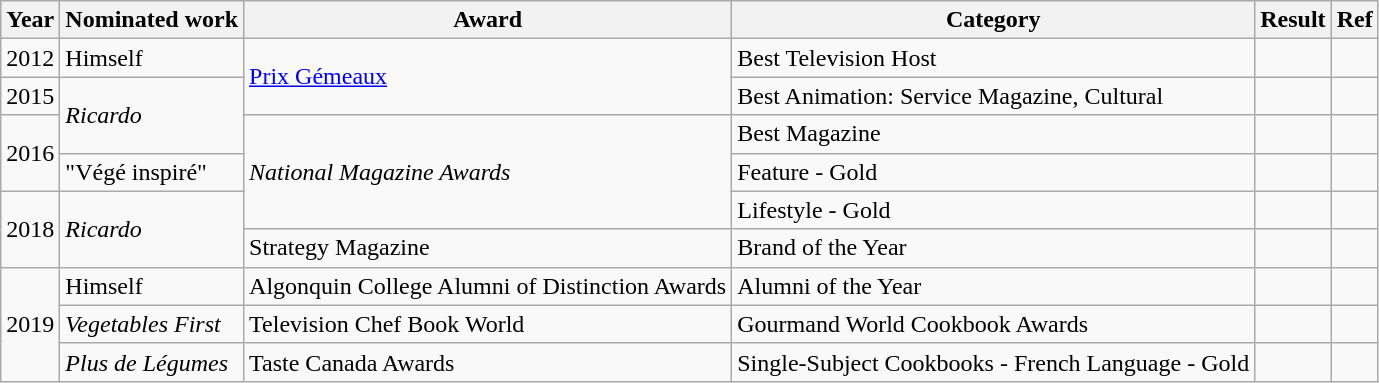<table class="wikitable">
<tr>
<th style="text-align:center;">Year</th>
<th style="text-align:center;">Nominated work</th>
<th style="text-align:center;">Award</th>
<th style="text-align:center;">Category</th>
<th style="text-align:center;">Result</th>
<th style="text-align:center;">Ref</th>
</tr>
<tr>
<td>2012</td>
<td>Himself</td>
<td rowspan=2><a href='#'>Prix Gémeaux</a></td>
<td>Best Television Host</td>
<td></td>
<td></td>
</tr>
<tr>
<td>2015</td>
<td rowspan=2><em>Ricardo</em></td>
<td>Best Animation: Service Magazine, Cultural</td>
<td></td>
<td></td>
</tr>
<tr>
<td rowspan=2>2016</td>
<td rowspan=3><em>National Magazine Awards</em></td>
<td>Best Magazine</td>
<td></td>
<td></td>
</tr>
<tr>
<td>"Végé inspiré"</td>
<td>Feature - Gold</td>
<td></td>
<td></td>
</tr>
<tr>
<td rowspan=2>2018</td>
<td rowspan=2><em>Ricardo</em></td>
<td>Lifestyle - Gold</td>
<td></td>
<td></td>
</tr>
<tr>
<td>Strategy Magazine</td>
<td>Brand of the Year</td>
<td></td>
<td></td>
</tr>
<tr>
<td rowspan=3>2019</td>
<td>Himself</td>
<td>Algonquin College Alumni of Distinction Awards</td>
<td>Alumni of the Year</td>
<td></td>
<td></td>
</tr>
<tr>
<td><em>Vegetables First</em></td>
<td>Television Chef Book World</td>
<td>Gourmand World Cookbook Awards</td>
<td></td>
<td></td>
</tr>
<tr>
<td><em>Plus de Légumes</em></td>
<td>Taste Canada Awards</td>
<td>Single-Subject Cookbooks - French Language - Gold</td>
<td></td>
<td></td>
</tr>
</table>
